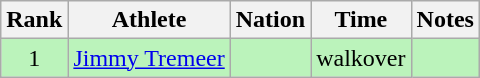<table class="wikitable sortable" style="text-align:center">
<tr>
<th>Rank</th>
<th>Athlete</th>
<th>Nation</th>
<th>Time</th>
<th>Notes</th>
</tr>
<tr bgcolor=bbf3bb>
<td>1</td>
<td align=left><a href='#'>Jimmy Tremeer</a></td>
<td align=left></td>
<td>walkover</td>
<td></td>
</tr>
</table>
